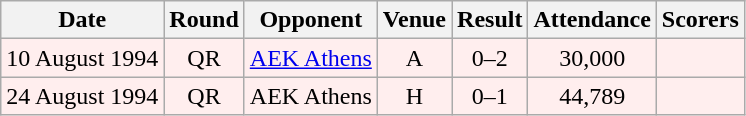<table class="wikitable sortable" style="font-size:100%; text-align:center">
<tr>
<th>Date</th>
<th>Round</th>
<th>Opponent</th>
<th>Venue</th>
<th>Result</th>
<th>Attendance</th>
<th>Scorers</th>
</tr>
<tr bgcolor = "#FFEEEE">
<td>10 August 1994</td>
<td>QR</td>
<td> <a href='#'>AEK Athens</a></td>
<td>A</td>
<td>0–2</td>
<td>30,000</td>
<td></td>
</tr>
<tr bgcolor = "#FFEEEE">
<td>24 August 1994</td>
<td>QR</td>
<td> AEK Athens</td>
<td>H</td>
<td>0–1</td>
<td>44,789</td>
<td></td>
</tr>
</table>
